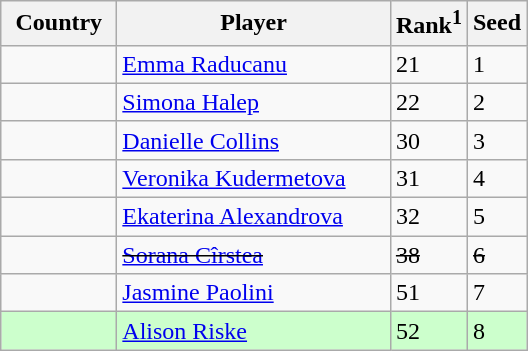<table class="sortable wikitable">
<tr>
<th width="70">Country</th>
<th width="175">Player</th>
<th>Rank<sup>1</sup></th>
<th>Seed</th>
</tr>
<tr>
<td></td>
<td><a href='#'>Emma Raducanu</a></td>
<td>21</td>
<td>1</td>
</tr>
<tr>
<td></td>
<td><a href='#'>Simona Halep</a></td>
<td>22</td>
<td>2</td>
</tr>
<tr>
<td></td>
<td><a href='#'>Danielle Collins</a></td>
<td>30</td>
<td>3</td>
</tr>
<tr>
<td></td>
<td><a href='#'>Veronika Kudermetova</a></td>
<td>31</td>
<td>4</td>
</tr>
<tr>
<td></td>
<td><a href='#'>Ekaterina Alexandrova</a></td>
<td>32</td>
<td>5</td>
</tr>
<tr>
<td><s></s></td>
<td><s><a href='#'>Sorana Cîrstea</a></s></td>
<td><s>38</s></td>
<td><s>6</s></td>
</tr>
<tr>
<td></td>
<td><a href='#'>Jasmine Paolini</a></td>
<td>51</td>
<td>7</td>
</tr>
<tr style="background:#cfc;">
<td></td>
<td><a href='#'>Alison Riske</a></td>
<td>52</td>
<td>8</td>
</tr>
</table>
